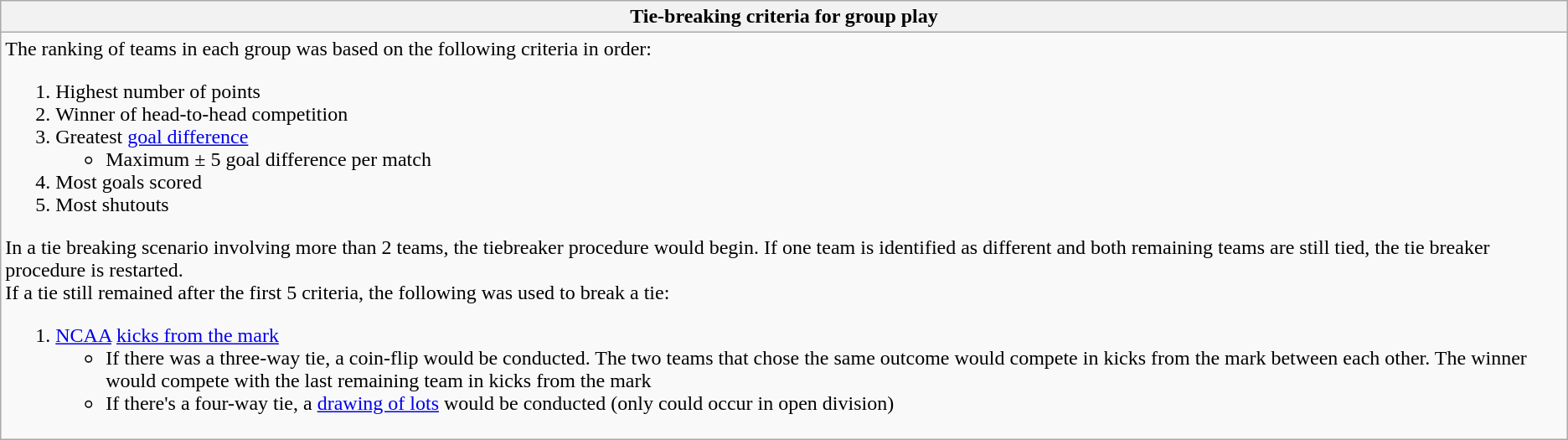<table class="wikitable mw-collapsible mw-collapsed">
<tr>
<th>Tie-breaking criteria for group play</th>
</tr>
<tr>
<td>The ranking of teams in each group was based on the following criteria in order:<br><ol><li>Highest number of points</li><li>Winner of head-to-head competition</li><li>Greatest <a href='#'>goal difference</a><ul><li>Maximum ± 5 goal difference per match</li></ul></li><li>Most goals scored</li><li>Most shutouts</li></ol>In a tie breaking scenario involving more than 2 teams, the tiebreaker procedure would begin. If one team is identified as different and both remaining teams are still tied, the tie breaker procedure is restarted.<br>If a tie still remained after the first 5 criteria, the following was used to break a tie:<ol><li><a href='#'>NCAA</a> <a href='#'>kicks from the mark</a><ul><li>If there was a three-way tie, a coin-flip would be conducted. The two teams that chose the same outcome would compete in kicks from the mark between each other. The winner would compete with the last remaining team in kicks from the mark</li><li>If there's a four-way tie, a <a href='#'>drawing of lots</a> would be conducted (only could occur in open division)</li></ul></li></ol></td>
</tr>
</table>
